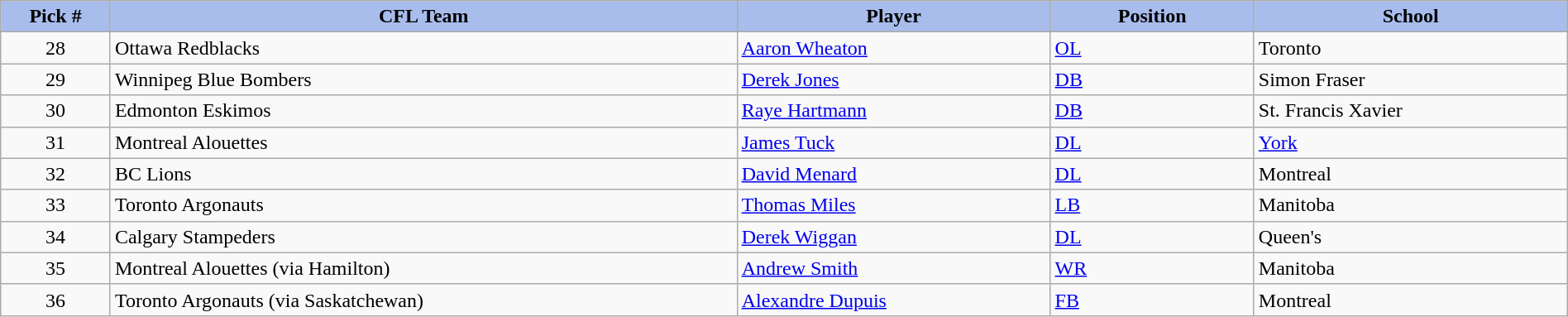<table class="wikitable" style="width: 100%">
<tr>
<th style="background:#A8BDEC;" width=7%>Pick #</th>
<th width=40% style="background:#A8BDEC;">CFL Team</th>
<th width=20% style="background:#A8BDEC;">Player</th>
<th width=13% style="background:#A8BDEC;">Position</th>
<th width=20% style="background:#A8BDEC;">School</th>
</tr>
<tr>
<td align=center>28</td>
<td>Ottawa Redblacks</td>
<td><a href='#'>Aaron Wheaton</a></td>
<td><a href='#'>OL</a></td>
<td>Toronto</td>
</tr>
<tr>
<td align=center>29</td>
<td>Winnipeg Blue Bombers</td>
<td><a href='#'>Derek Jones</a></td>
<td><a href='#'>DB</a></td>
<td>Simon Fraser</td>
</tr>
<tr>
<td align=center>30</td>
<td>Edmonton Eskimos</td>
<td><a href='#'>Raye Hartmann</a></td>
<td><a href='#'>DB</a></td>
<td>St. Francis Xavier</td>
</tr>
<tr>
<td align=center>31</td>
<td>Montreal Alouettes</td>
<td><a href='#'>James Tuck</a></td>
<td><a href='#'>DL</a></td>
<td><a href='#'>York</a></td>
</tr>
<tr>
<td align=center>32</td>
<td>BC Lions</td>
<td><a href='#'>David Menard</a></td>
<td><a href='#'>DL</a></td>
<td>Montreal</td>
</tr>
<tr>
<td align=center>33</td>
<td>Toronto Argonauts</td>
<td><a href='#'>Thomas Miles</a></td>
<td><a href='#'>LB</a></td>
<td>Manitoba</td>
</tr>
<tr>
<td align=center>34</td>
<td>Calgary Stampeders</td>
<td><a href='#'>Derek Wiggan</a></td>
<td><a href='#'>DL</a></td>
<td>Queen's</td>
</tr>
<tr>
<td align=center>35</td>
<td>Montreal Alouettes (via Hamilton)</td>
<td><a href='#'>Andrew Smith</a></td>
<td><a href='#'>WR</a></td>
<td>Manitoba</td>
</tr>
<tr>
<td align=center>36</td>
<td>Toronto Argonauts (via Saskatchewan)</td>
<td><a href='#'>Alexandre Dupuis</a></td>
<td><a href='#'>FB</a></td>
<td>Montreal</td>
</tr>
</table>
